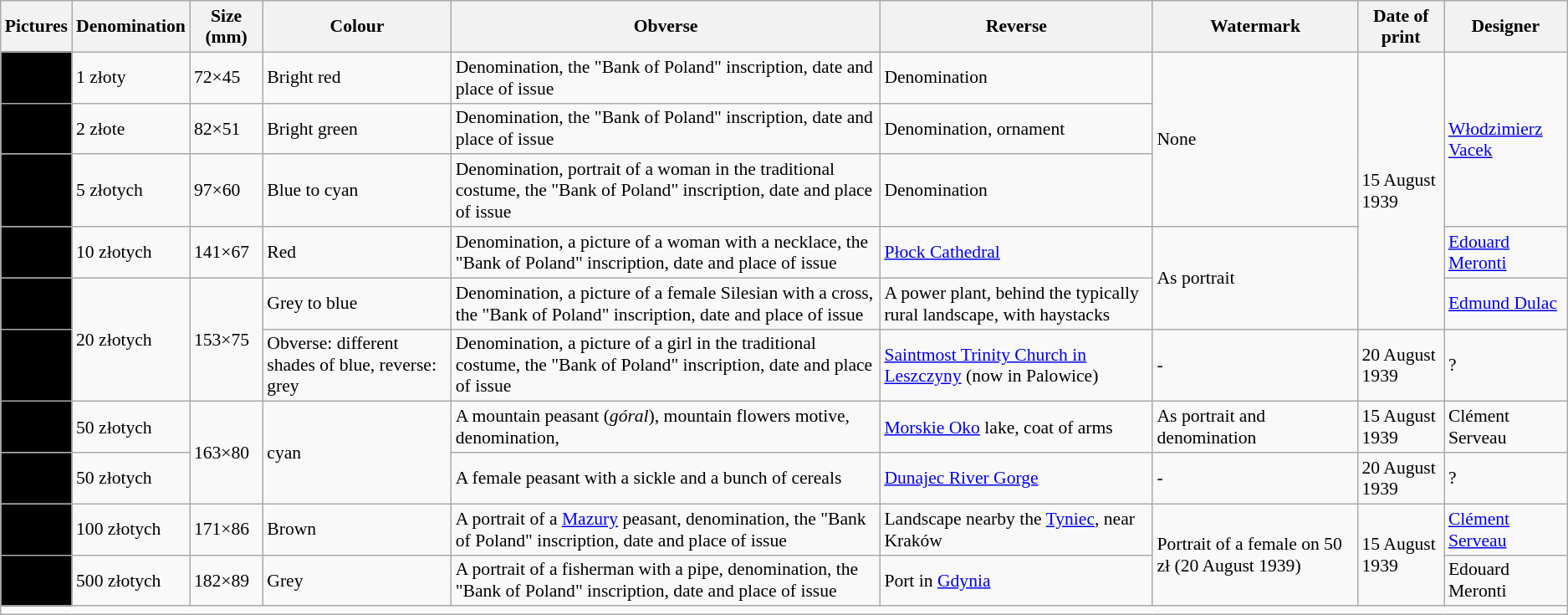<table class="wikitable" style="font-size: 90%">
<tr>
<th>Pictures</th>
<th>Denomination</th>
<th>Size (mm)</th>
<th>Colour</th>
<th>Obverse</th>
<th>Reverse</th>
<th>Watermark</th>
<th>Date of print</th>
<th>Designer</th>
</tr>
<tr>
<td align="center" bgcolor="#000000"></td>
<td>1 złoty</td>
<td>72×45</td>
<td>Bright red</td>
<td>Denomination, the "Bank of Poland" inscription, date and place of issue</td>
<td>Denomination</td>
<td rowspan="3">None</td>
<td rowspan="5">15 August 1939</td>
<td rowspan="3"><a href='#'>Włodzimierz Vacek</a></td>
</tr>
<tr>
<td align="center" bgcolor="#000000"></td>
<td>2 złote</td>
<td>82×51</td>
<td>Bright green</td>
<td>Denomination, the "Bank of Poland" inscription, date and place of issue</td>
<td>Denomination, ornament</td>
</tr>
<tr>
<td align="center" bgcolor="#000000"></td>
<td>5 złotych</td>
<td>97×60</td>
<td>Blue to cyan</td>
<td>Denomination, portrait of a woman in the traditional costume, the "Bank of Poland" inscription, date and place of issue</td>
<td>Denomination</td>
</tr>
<tr>
<td align="center" bgcolor="#000000"></td>
<td>10 złotych</td>
<td>141×67</td>
<td>Red</td>
<td>Denomination, a picture of a woman with a necklace, the "Bank of Poland" inscription, date and place of issue</td>
<td><a href='#'>Płock Cathedral</a></td>
<td rowspan="2">As portrait</td>
<td><a href='#'>Edouard Meronti</a></td>
</tr>
<tr>
<td align="center" bgcolor="#000000"></td>
<td rowspan="2">20 złotych</td>
<td rowspan="2">153×75</td>
<td>Grey to blue</td>
<td>Denomination, a picture of a female Silesian with a cross, the "Bank of Poland" inscription, date and place of issue</td>
<td>A power plant, behind the typically rural landscape, with haystacks</td>
<td><a href='#'>Edmund Dulac</a></td>
</tr>
<tr>
<td align="center" bgcolor="#000000"></td>
<td>Obverse: different shades of blue, reverse: grey</td>
<td>Denomination, a picture of a girl in the traditional costume, the "Bank of Poland" inscription, date and place of issue</td>
<td><a href='#'>Saintmost Trinity Church in Leszczyny</a> (now in Palowice)</td>
<td>-</td>
<td>20 August 1939</td>
<td>?</td>
</tr>
<tr>
<td align="center" bgcolor="#000000"></td>
<td>50 złotych</td>
<td rowspan="2">163×80</td>
<td rowspan="2">cyan</td>
<td>A mountain peasant (<em>góral</em>), mountain flowers motive, denomination,</td>
<td><a href='#'>Morskie Oko</a> lake, coat of arms</td>
<td>As portrait and denomination</td>
<td>15 August 1939</td>
<td>Clément Serveau</td>
</tr>
<tr>
<td align="center" bgcolor="#000000"></td>
<td>50 złotych</td>
<td>A female peasant with a sickle and a bunch of cereals</td>
<td><a href='#'>Dunajec River Gorge</a></td>
<td>-</td>
<td>20 August 1939</td>
<td>?</td>
</tr>
<tr>
<td align="center" bgcolor="#000000"></td>
<td>100 złotych</td>
<td>171×86</td>
<td>Brown</td>
<td>A portrait of a <a href='#'>Mazury</a> peasant, denomination, the "Bank of Poland" inscription, date and place of issue</td>
<td>Landscape nearby the <a href='#'>Tyniec</a>, near Kraków</td>
<td rowspan="2">Portrait of a female on 50 zł (20 August 1939)</td>
<td rowspan="2">15 August 1939</td>
<td><a href='#'>Clément Serveau</a></td>
</tr>
<tr>
<td align="center" bgcolor="#000000"></td>
<td>500 złotych</td>
<td>182×89</td>
<td>Grey</td>
<td>A portrait of a fisherman with a pipe, denomination, the "Bank of Poland" inscription, date and place of issue</td>
<td>Port in <a href='#'>Gdynia</a></td>
<td>Edouard Meronti</td>
</tr>
<tr>
<td colspan="9"></td>
</tr>
</table>
